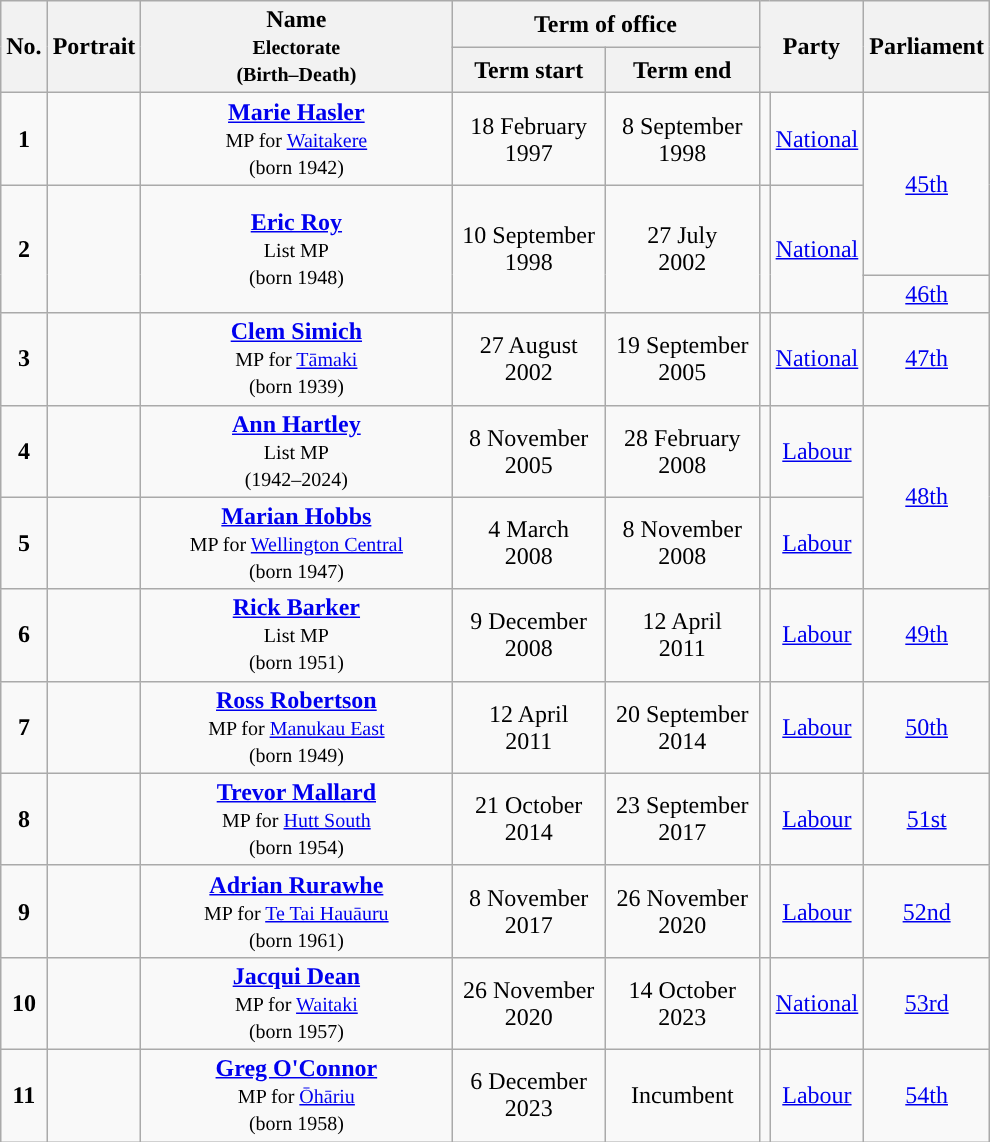<table class="wikitable" style="text-align:center">
<tr>
<th rowspan="2">No.</th>
<th rowspan="2" scope="col">Portrait</th>
<th rowspan="2" scope="col" width="200px">Name<br><small>Electorate<br>(Birth–Death)</small></th>
<th colspan="2" scope="col" width="100px">Term of office</th>
<th colspan="2" rowspan="2">Party</th>
<th rowspan="2">Parliament</th>
</tr>
<tr>
<th width="95px">Term start</th>
<th width="95px">Term end</th>
</tr>
<tr>
<td><strong>1</strong></td>
<td></td>
<td><strong><a href='#'>Marie Hasler</a></strong><br><small>MP for <a href='#'>Waitakere</a></small><br><small>(born 1942)</small></td>
<td>18 February<br>1997</td>
<td>8 September<br>1998</td>
<td style="background:"></td>
<td><a href='#'>National</a></td>
<td rowspan="2"><a href='#'>45th</a><wbr></td>
</tr>
<tr style="height:60px">
<td rowspan="2"><strong>2</strong></td>
<td rowspan="2"></td>
<td rowspan="2"><a href='#'><strong>Eric Roy</strong></a><br><small>List MP</small><br><small>(born 1948)</small></td>
<td rowspan="2">10 September<br>1998</td>
<td rowspan="2">27 July<br>2002</td>
<td rowspan="2" style="background:"></td>
<td rowspan="2"><a href='#'>National</a></td>
</tr>
<tr>
<td><a href='#'>46th</a></td>
</tr>
<tr>
<td><strong>3</strong></td>
<td></td>
<td><strong><a href='#'>Clem Simich</a></strong><br><small>MP for <a href='#'>Tāmaki</a></small><br><small>(born 1939)</small></td>
<td>27 August<br>2002</td>
<td>19 September<br>2005</td>
<td style="background:"></td>
<td><a href='#'>National</a></td>
<td><a href='#'>47th</a><wbr></td>
</tr>
<tr>
<td><strong>4</strong></td>
<td></td>
<td><strong><a href='#'>Ann Hartley</a></strong><br><small>List MP</small><br><small>(1942–2024)</small></td>
<td>8 November<br>2005</td>
<td>28 February<br>2008</td>
<td style="background:"></td>
<td><a href='#'>Labour</a></td>
<td rowspan="2"><a href='#'>48th</a></td>
</tr>
<tr>
<td><strong>5</strong></td>
<td></td>
<td><strong><a href='#'>Marian Hobbs</a></strong><br><small>MP for <a href='#'>Wellington Central</a></small><br><small>(born 1947)</small></td>
<td>4 March<br>2008</td>
<td>8 November<br>2008</td>
<td style="background:"></td>
<td><a href='#'>Labour</a></td>
</tr>
<tr>
<td><strong>6</strong></td>
<td></td>
<td><strong><a href='#'>Rick Barker</a></strong><br><small>List MP</small><br><small>(born 1951)</small></td>
<td>9 December<br>2008</td>
<td>12 April<br>2011</td>
<td style="background:"></td>
<td><a href='#'>Labour</a></td>
<td><a href='#'>49th</a></td>
</tr>
<tr>
<td><strong>7</strong></td>
<td></td>
<td><strong><a href='#'>Ross Robertson</a></strong><br><small>MP for <a href='#'>Manukau East</a></small><br><small>(born 1949)</small></td>
<td>12 April<br>2011</td>
<td>20 September<br>2014</td>
<td style="background:"></td>
<td><a href='#'>Labour</a></td>
<td><a href='#'>50th</a></td>
</tr>
<tr>
<td><strong>8</strong></td>
<td></td>
<td><strong><a href='#'>Trevor Mallard</a></strong><small><br>MP for <a href='#'>Hutt South</a></small><br><small>(born 1954)</small></td>
<td>21 October<br>2014</td>
<td>23 September<br>2017</td>
<td style="background:"></td>
<td><a href='#'>Labour</a></td>
<td><a href='#'>51st</a></td>
</tr>
<tr>
<td><strong>9</strong></td>
<td></td>
<td><strong><a href='#'>Adrian Rurawhe</a></strong><small><br>MP for <a href='#'>Te Tai Hauāuru</a></small><br><small>(born 1961)</small></td>
<td>8 November<br>2017</td>
<td>26 November<br>2020</td>
<td style="background:"></td>
<td><a href='#'>Labour</a></td>
<td><a href='#'>52nd</a></td>
</tr>
<tr>
<td><strong>10</strong></td>
<td></td>
<td><strong><a href='#'>Jacqui Dean</a></strong><small><br>MP for <a href='#'>Waitaki</a></small><br><small>(born 1957)</small></td>
<td>26 November<br>2020</td>
<td>14 October<br>2023</td>
<td style="background:"></td>
<td><a href='#'>National</a></td>
<td><a href='#'>53rd</a></td>
</tr>
<tr>
<td><strong>11</strong></td>
<td></td>
<td><strong><a href='#'>Greg O'Connor</a></strong><small><br>MP for <a href='#'>Ōhāriu</a></small><br><small>(born 1958)</small></td>
<td>6 December<br>2023</td>
<td>Incumbent</td>
<td style="background:"></td>
<td><a href='#'>Labour</a></td>
<td><a href='#'>54th</a></td>
</tr>
</table>
